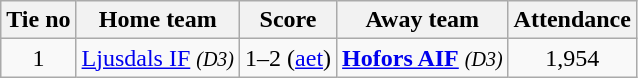<table class="wikitable" style="text-align:center">
<tr>
<th style= width="40px">Tie no</th>
<th style= width="150px">Home team</th>
<th style= width="60px">Score</th>
<th style= width="150px">Away team</th>
<th style= width="30px">Attendance</th>
</tr>
<tr>
<td>1</td>
<td><a href='#'>Ljusdals IF</a> <em><small>(D3)</small></em></td>
<td>1–2 (<a href='#'>aet</a>)</td>
<td><strong><a href='#'>Hofors AIF</a></strong> <em><small>(D3)</small></em></td>
<td>1,954</td>
</tr>
</table>
